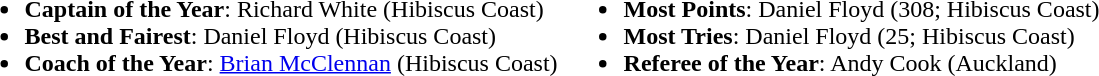<table>
<tr>
<td><br><ul><li><strong>Captain of the Year</strong>: Richard White (Hibiscus Coast)</li><li><strong>Best and Fairest</strong>: Daniel Floyd (Hibiscus Coast)</li><li><strong>Coach of the Year</strong>: <a href='#'>Brian McClennan</a> (Hibiscus Coast)</li></ul></td>
<td><br><ul><li><strong>Most Points</strong>: Daniel Floyd (308; Hibiscus Coast)</li><li><strong>Most Tries</strong>: Daniel Floyd (25; Hibiscus Coast)</li><li><strong>Referee of the Year</strong>: Andy Cook (Auckland)</li></ul></td>
</tr>
</table>
